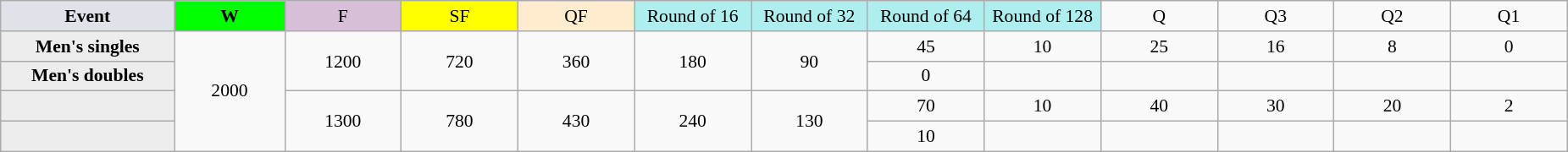<table class="wikitable" style="font-size:90%;text-align:center">
<tr>
<td style="width:130px; background:#dfe2e9;"><strong>Event</strong></td>
<td style="width:80px; background:lime;"><strong>W</strong></td>
<td style="width:85px; background:thistle;">F</td>
<td style="width:85px; background:#ff0;">SF</td>
<td style="width:85px; background:#ffebcd;">QF</td>
<td style="width:85px; background:#afeeee;">Round of 16</td>
<td style="width:85px; background:#afeeee;">Round of 32</td>
<td style="width:85px; background:#afeeee;">Round of 64</td>
<td style="width:85px; background:#afeeee;">Round of 128</td>
<td style="width:85px;">Q</td>
<td style="width:85px;">Q3</td>
<td style="width:85px;">Q2</td>
<td style="width:85px;">Q1</td>
</tr>
<tr>
<th style="background:#ededed;">Men's singles</th>
<td rowspan="4">2000</td>
<td rowspan="2">1200</td>
<td rowspan="2">720</td>
<td rowspan="2">360</td>
<td rowspan="2">180</td>
<td rowspan="2">90</td>
<td>45</td>
<td>10</td>
<td>25</td>
<td>16</td>
<td>8</td>
<td>0</td>
</tr>
<tr>
<th style="background:#ededed;">Men's doubles</th>
<td>0</td>
<td></td>
<td></td>
<td></td>
<td></td>
<td></td>
</tr>
<tr>
<th style="background:#ededed;"></th>
<td rowspan="2">1300</td>
<td rowspan="2">780</td>
<td rowspan="2">430</td>
<td rowspan="2">240</td>
<td rowspan="2">130</td>
<td>70</td>
<td>10</td>
<td>40</td>
<td>30</td>
<td>20</td>
<td>2</td>
</tr>
<tr>
<th style="background:#ededed;"></th>
<td>10</td>
<td></td>
<td></td>
<td></td>
<td></td>
<td></td>
</tr>
</table>
